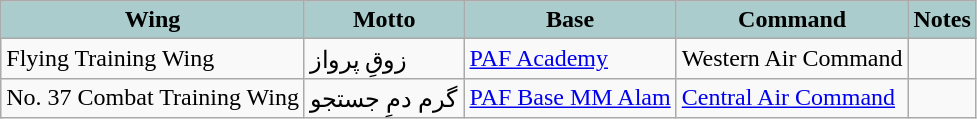<table class="wikitable">
<tr>
<th style="text-align:l center; background:#acc;">Wing</th>
<th style="text-align:center; background:#acc;">Motto</th>
<th style="text-align: center; background:#acc;">Base</th>
<th style="text-align:l center; background:#acc;">Command</th>
<th style="text-align: center; background:#acc;">Notes</th>
</tr>
<tr>
<td>Flying Training Wing</td>
<td>زوقِ پرواز</td>
<td><a href='#'>PAF Academy</a></td>
<td>Western Air Command</td>
<td></td>
</tr>
<tr>
<td>No. 37 Combat Training Wing</td>
<td>گرم دمِ جستجو</td>
<td><a href='#'>PAF Base MM Alam</a></td>
<td><a href='#'>Central Air Command</a></td>
<td></td>
</tr>
</table>
